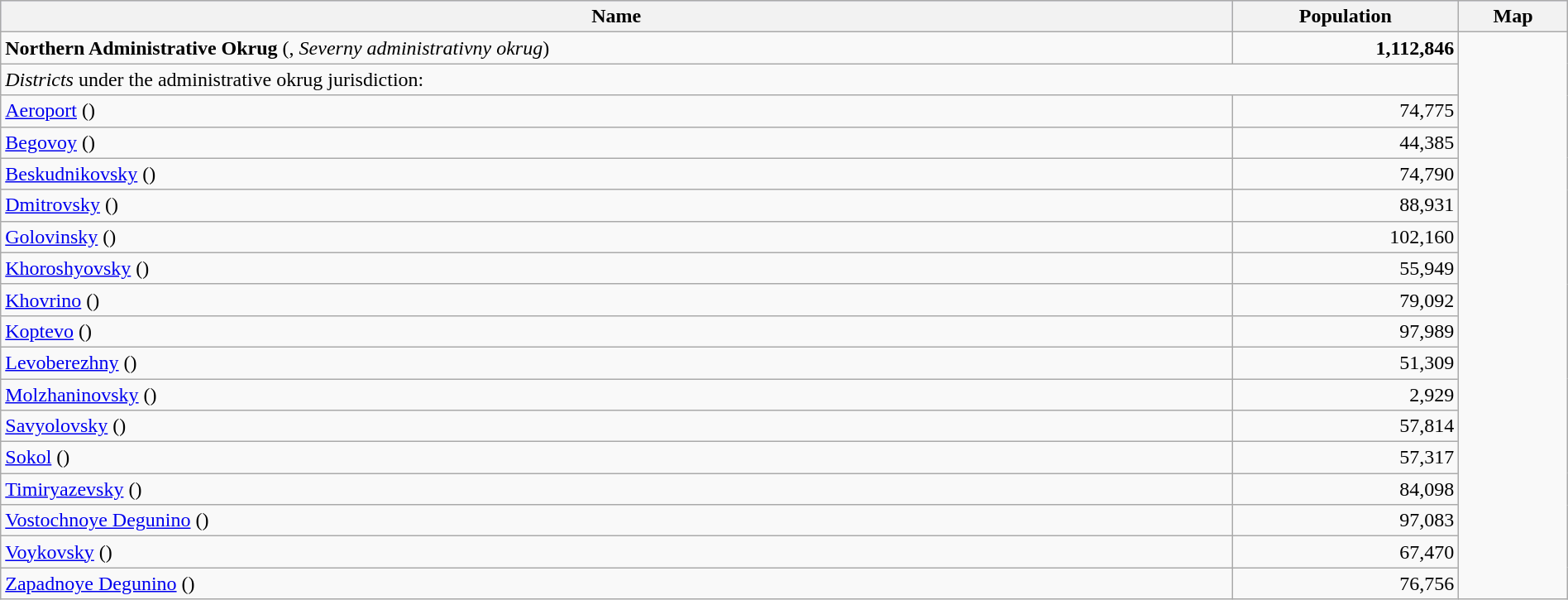<table width=100% class="wikitable">
<tr bgcolor="#CCCCFF" align="left">
<th>Name</th>
<th>Population</th>
<th>Map</th>
</tr>
<tr>
<td><strong>Northern Administrative Okrug</strong> (, <em>Severny administrativny okrug</em>)</td>
<td align="right"><strong>1,112,846</strong></td>
<td rowspan=18></td>
</tr>
<tr>
<td colspan=2><em>Districts</em> under the administrative okrug jurisdiction:</td>
</tr>
<tr>
<td><a href='#'>Aeroport</a> ()</td>
<td align="right">74,775</td>
</tr>
<tr>
<td><a href='#'>Begovoy</a> ()</td>
<td align="right">44,385</td>
</tr>
<tr>
<td><a href='#'>Beskudnikovsky</a> ()</td>
<td align="right">74,790</td>
</tr>
<tr>
<td><a href='#'>Dmitrovsky</a> ()</td>
<td align="right">88,931</td>
</tr>
<tr>
<td><a href='#'>Golovinsky</a> ()</td>
<td align="right">102,160</td>
</tr>
<tr>
<td><a href='#'>Khoroshyovsky</a> ()</td>
<td align="right">55,949</td>
</tr>
<tr>
<td><a href='#'>Khovrino</a> ()</td>
<td align="right">79,092</td>
</tr>
<tr>
<td><a href='#'>Koptevo</a> ()</td>
<td align="right">97,989</td>
</tr>
<tr>
<td><a href='#'>Levoberezhny</a> ()</td>
<td align="right">51,309</td>
</tr>
<tr>
<td><a href='#'>Molzhaninovsky</a> ()</td>
<td align="right">2,929</td>
</tr>
<tr>
<td><a href='#'>Savyolovsky</a> ()</td>
<td align="right">57,814</td>
</tr>
<tr>
<td><a href='#'>Sokol</a> ()</td>
<td align="right">57,317</td>
</tr>
<tr>
<td><a href='#'>Timiryazevsky</a> ()</td>
<td align="right">84,098</td>
</tr>
<tr>
<td><a href='#'>Vostochnoye Degunino</a> ()</td>
<td align="right">97,083</td>
</tr>
<tr>
<td><a href='#'>Voykovsky</a> ()</td>
<td align="right">67,470</td>
</tr>
<tr>
<td><a href='#'>Zapadnoye Degunino</a> ()</td>
<td align="right">76,756</td>
</tr>
</table>
